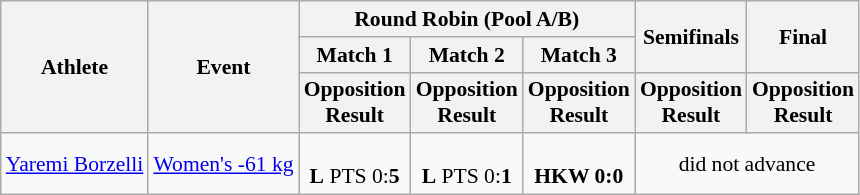<table class="wikitable" border="1" style="font-size:90%">
<tr>
<th rowspan=3>Athlete</th>
<th rowspan=3>Event</th>
<th colspan=3>Round Robin (Pool A/B)</th>
<th rowspan=2>Semifinals</th>
<th rowspan=2>Final</th>
</tr>
<tr>
<th>Match 1</th>
<th>Match 2</th>
<th>Match 3</th>
</tr>
<tr>
<th>Opposition<br>Result</th>
<th>Opposition<br>Result</th>
<th>Opposition<br>Result</th>
<th>Opposition<br>Result</th>
<th>Opposition<br>Result</th>
</tr>
<tr>
<td><a href='#'>Yaremi Borzelli</a></td>
<td><a href='#'>Women's -61 kg</a></td>
<td align=center><br><strong>L</strong> PTS 0:<strong>5</strong></td>
<td align=center><br><strong>L</strong> PTS 0:<strong>1</strong></td>
<td align=center><br><strong>HKW 0:0</strong></td>
<td align=center colspan="7">did not advance</td>
</tr>
</table>
